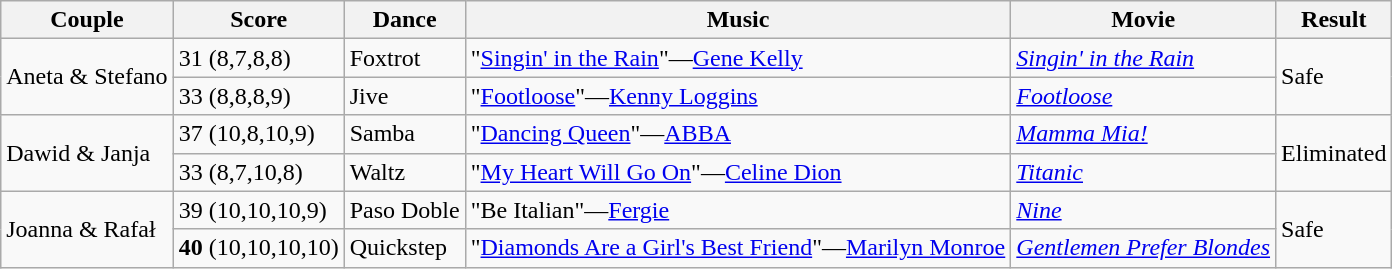<table class="wikitable">
<tr>
<th>Couple</th>
<th>Score</th>
<th>Dance</th>
<th>Music</th>
<th>Movie</th>
<th>Result</th>
</tr>
<tr>
<td rowspan="2">Aneta & Stefano</td>
<td>31 (8,7,8,8)</td>
<td>Foxtrot</td>
<td>"<a href='#'>Singin' in the Rain</a>"—<a href='#'>Gene Kelly</a></td>
<td><em><a href='#'>Singin' in the Rain</a></em></td>
<td rowspan="2">Safe</td>
</tr>
<tr>
<td>33 (8,8,8,9)</td>
<td>Jive</td>
<td>"<a href='#'>Footloose</a>"—<a href='#'>Kenny Loggins</a></td>
<td><em><a href='#'>Footloose</a></em></td>
</tr>
<tr>
<td rowspan="2">Dawid & Janja</td>
<td>37 (10,8,10,9)</td>
<td>Samba</td>
<td>"<a href='#'>Dancing Queen</a>"—<a href='#'>ABBA</a></td>
<td><em><a href='#'>Mamma Mia!</a></em></td>
<td rowspan="2">Eliminated</td>
</tr>
<tr>
<td>33 (8,7,10,8)</td>
<td>Waltz</td>
<td>"<a href='#'>My Heart Will Go On</a>"—<a href='#'>Celine Dion</a></td>
<td><em><a href='#'>Titanic</a></em></td>
</tr>
<tr>
<td rowspan="2">Joanna & Rafał</td>
<td>39 (10,10,10,9)</td>
<td>Paso Doble</td>
<td>"Be Italian"—<a href='#'>Fergie</a></td>
<td><em><a href='#'>Nine</a></em></td>
<td rowspan="2">Safe</td>
</tr>
<tr>
<td><strong>40</strong> (10,10,10,10)</td>
<td>Quickstep</td>
<td>"<a href='#'>Diamonds Are a Girl's Best Friend</a>"—<a href='#'>Marilyn Monroe</a></td>
<td><em><a href='#'>Gentlemen Prefer Blondes</a></em></td>
</tr>
</table>
